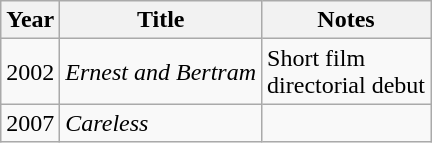<table class="wikitable sortable">
<tr>
<th>Year</th>
<th>Title</th>
<th>Notes</th>
</tr>
<tr>
<td>2002</td>
<td><em>Ernest and Bertram</em></td>
<td>Short film<br>directorial debut</td>
</tr>
<tr>
<td>2007</td>
<td><em>Careless</em></td>
<td></td>
</tr>
</table>
